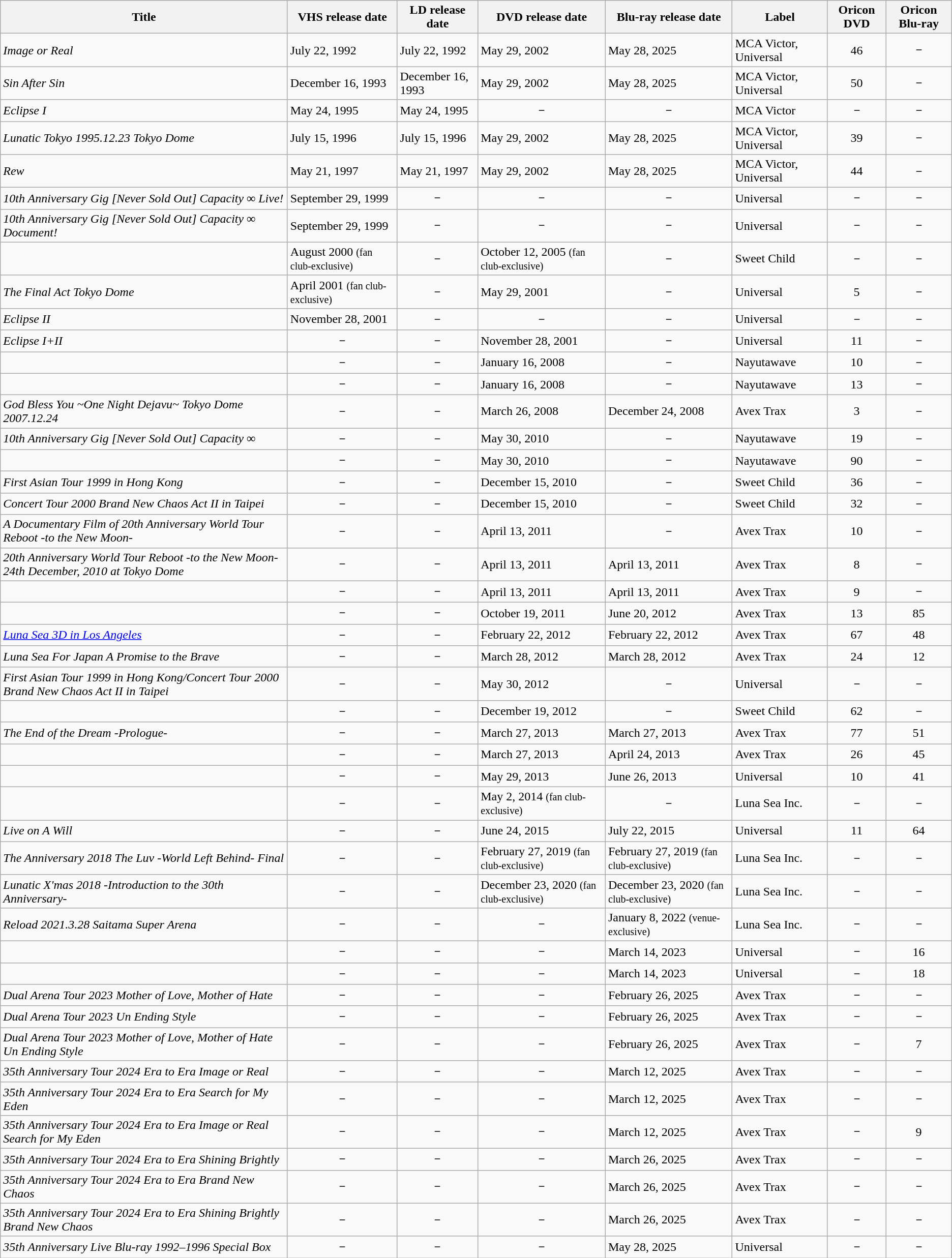<table class="wikitable">
<tr>
<th>Title</th>
<th>VHS release date</th>
<th>LD release date</th>
<th>DVD release date</th>
<th>Blu-ray release date</th>
<th>Label</th>
<th>Oricon DVD<br></th>
<th>Oricon Blu-ray<br></th>
</tr>
<tr>
<td><em>Image or Real</em></td>
<td>July 22, 1992</td>
<td>July 22, 1992</td>
<td>May 29, 2002</td>
<td>May 28, 2025</td>
<td>MCA Victor, Universal</td>
<td style="text-align:center">46</td>
<td style="text-align:center">－</td>
</tr>
<tr>
<td><em>Sin After Sin</em></td>
<td>December 16, 1993</td>
<td>December 16, 1993</td>
<td>May 29, 2002</td>
<td>May 28, 2025</td>
<td>MCA Victor, Universal</td>
<td style="text-align:center">50</td>
<td style="text-align:center">－</td>
</tr>
<tr>
<td><em>Eclipse I</em></td>
<td>May 24, 1995</td>
<td>May 24, 1995</td>
<td style="text-align:center">－</td>
<td style="text-align:center">－</td>
<td>MCA Victor</td>
<td style="text-align:center">－</td>
<td style="text-align:center">－</td>
</tr>
<tr>
<td><em>Lunatic Tokyo 1995.12.23 Tokyo Dome</em></td>
<td>July 15, 1996</td>
<td>July 15, 1996</td>
<td>May 29, 2002</td>
<td>May 28, 2025</td>
<td>MCA Victor, Universal</td>
<td style="text-align:center">39</td>
<td style="text-align:center">－</td>
</tr>
<tr>
<td><em>Rew</em></td>
<td>May 21, 1997</td>
<td>May 21, 1997</td>
<td>May 29, 2002</td>
<td>May 28, 2025</td>
<td>MCA Victor, Universal</td>
<td style="text-align:center">44</td>
<td style="text-align:center">－</td>
</tr>
<tr>
<td><em>10th Anniversary Gig [Never Sold Out] Capacity ∞ Live!</em></td>
<td>September 29, 1999</td>
<td style="text-align:center">－</td>
<td style="text-align:center">－</td>
<td style="text-align:center">－</td>
<td>Universal</td>
<td style="text-align:center">－</td>
<td style="text-align:center">－</td>
</tr>
<tr>
<td><em>10th Anniversary Gig [Never Sold Out] Capacity ∞ Document!</em></td>
<td>September 29, 1999</td>
<td style="text-align:center">－</td>
<td style="text-align:center">－</td>
<td style="text-align:center">－</td>
<td>Universal</td>
<td style="text-align:center">－</td>
<td style="text-align:center">－</td>
</tr>
<tr>
<td></td>
<td>August 2000 <small>(fan club-exclusive)</small></td>
<td style="text-align:center">－</td>
<td>October 12, 2005 <small>(fan club-exclusive)</small></td>
<td style="text-align:center">－</td>
<td>Sweet Child</td>
<td style="text-align:center">－</td>
<td style="text-align:center">－</td>
</tr>
<tr>
<td><em>The Final Act Tokyo Dome</em></td>
<td>April 2001 <small>(fan club-exclusive)</small></td>
<td style="text-align:center">－</td>
<td>May 29, 2001</td>
<td style="text-align:center">－</td>
<td>Universal</td>
<td style="text-align:center">5</td>
<td style="text-align:center">－</td>
</tr>
<tr>
<td><em>Eclipse II</em></td>
<td>November 28, 2001</td>
<td style="text-align:center">－</td>
<td style="text-align:center">－</td>
<td style="text-align:center">－</td>
<td>Universal</td>
<td style="text-align:center">－</td>
<td style="text-align:center">－</td>
</tr>
<tr>
<td><em>Eclipse I+II</em></td>
<td style="text-align:center">－</td>
<td style="text-align:center">－</td>
<td>November 28, 2001</td>
<td style="text-align:center">－</td>
<td>Universal</td>
<td style="text-align:center">11</td>
<td style="text-align:center">－</td>
</tr>
<tr>
<td></td>
<td style="text-align:center">－</td>
<td style="text-align:center">－</td>
<td>January 16, 2008</td>
<td style="text-align:center">－</td>
<td>Nayutawave</td>
<td style="text-align:center">10</td>
<td style="text-align:center">－</td>
</tr>
<tr>
<td></td>
<td style="text-align:center">－</td>
<td style="text-align:center">－</td>
<td>January 16, 2008</td>
<td style="text-align:center">－</td>
<td>Nayutawave</td>
<td style="text-align:center">13</td>
<td style="text-align:center">－</td>
</tr>
<tr>
<td><em>God Bless You ~One Night Dejavu~ Tokyo Dome 2007.12.24</em></td>
<td style="text-align:center">－</td>
<td style="text-align:center">－</td>
<td>March 26, 2008</td>
<td>December 24, 2008</td>
<td>Avex Trax</td>
<td style="text-align:center">3</td>
<td style="text-align:center">－</td>
</tr>
<tr>
<td><em>10th Anniversary Gig [Never Sold Out] Capacity ∞</em></td>
<td style="text-align:center">－</td>
<td style="text-align:center">－</td>
<td>May 30, 2010</td>
<td style="text-align:center">－</td>
<td>Nayutawave</td>
<td style="text-align:center">19</td>
<td style="text-align:center">－</td>
</tr>
<tr>
<td></td>
<td style="text-align:center">－</td>
<td style="text-align:center">－</td>
<td>May 30, 2010</td>
<td style="text-align:center">－</td>
<td>Nayutawave</td>
<td style="text-align:center">90</td>
<td style="text-align:center">－</td>
</tr>
<tr>
<td><em>First Asian Tour 1999 in Hong Kong</em></td>
<td style="text-align:center">－</td>
<td style="text-align:center">－</td>
<td>December 15, 2010</td>
<td style="text-align:center">－</td>
<td>Sweet Child</td>
<td style="text-align:center">36</td>
<td style="text-align:center">－</td>
</tr>
<tr>
<td><em>Concert Tour 2000 Brand New Chaos Act II in Taipei</em></td>
<td style="text-align:center">－</td>
<td style="text-align:center">－</td>
<td>December 15, 2010</td>
<td style="text-align:center">－</td>
<td>Sweet Child</td>
<td style="text-align:center">32</td>
<td style="text-align:center">－</td>
</tr>
<tr>
<td><em>A Documentary Film of 20th Anniversary World Tour Reboot -to the New Moon-</em></td>
<td style="text-align:center">－</td>
<td style="text-align:center">－</td>
<td>April 13, 2011</td>
<td style="text-align:center">－</td>
<td>Avex Trax</td>
<td style="text-align:center">10</td>
<td style="text-align:center">－</td>
</tr>
<tr>
<td><em>20th Anniversary World Tour Reboot -to the New Moon- 24th December, 2010 at Tokyo Dome</em></td>
<td style="text-align:center">－</td>
<td style="text-align:center">－</td>
<td>April 13, 2011</td>
<td>April 13, 2011</td>
<td>Avex Trax</td>
<td style="text-align:center">8</td>
<td style="text-align:center">－</td>
</tr>
<tr>
<td></td>
<td style="text-align:center">－</td>
<td style="text-align:center">－</td>
<td>April 13, 2011</td>
<td>April 13, 2011</td>
<td>Avex Trax</td>
<td style="text-align:center">9</td>
<td style="text-align:center">－</td>
</tr>
<tr>
<td></td>
<td style="text-align:center">－</td>
<td style="text-align:center">－</td>
<td>October 19, 2011</td>
<td>June 20, 2012</td>
<td>Avex Trax</td>
<td style="text-align:center">13</td>
<td style="text-align:center">85</td>
</tr>
<tr>
<td><em><a href='#'>Luna Sea 3D in Los Angeles</a></em></td>
<td style="text-align:center">－</td>
<td style="text-align:center">－</td>
<td>February 22, 2012</td>
<td>February 22, 2012</td>
<td>Avex Trax</td>
<td style="text-align:center">67</td>
<td style="text-align:center">48</td>
</tr>
<tr>
<td><em>Luna Sea For Japan A Promise to the Brave</em></td>
<td style="text-align:center">－</td>
<td style="text-align:center">－</td>
<td>March 28, 2012</td>
<td>March 28, 2012</td>
<td>Avex Trax</td>
<td style="text-align:center">24</td>
<td style="text-align:center">12</td>
</tr>
<tr>
<td><em>First Asian Tour 1999 in Hong Kong/Concert Tour 2000 Brand New Chaos Act II in Taipei</em></td>
<td style="text-align:center">－</td>
<td style="text-align:center">－</td>
<td>May 30, 2012</td>
<td style="text-align:center">－</td>
<td>Universal</td>
<td style="text-align:center">－</td>
<td style="text-align:center">－</td>
</tr>
<tr>
<td></td>
<td style="text-align:center">－</td>
<td style="text-align:center">－</td>
<td>December 19, 2012</td>
<td style="text-align:center">－</td>
<td>Sweet Child</td>
<td style="text-align:center">62</td>
<td style="text-align:center">－</td>
</tr>
<tr>
<td><em>The End of the Dream -Prologue-</em></td>
<td style="text-align:center">－</td>
<td style="text-align:center">－</td>
<td>March 27, 2013</td>
<td>March 27, 2013</td>
<td>Avex Trax</td>
<td style="text-align:center">77</td>
<td style="text-align:center">51</td>
</tr>
<tr>
<td></td>
<td style="text-align:center">－</td>
<td style="text-align:center">－</td>
<td>March 27, 2013</td>
<td>April 24, 2013</td>
<td>Avex Trax</td>
<td style="text-align:center">26</td>
<td style="text-align:center">45</td>
</tr>
<tr>
<td></td>
<td style="text-align:center">－</td>
<td style="text-align:center">－</td>
<td>May 29, 2013</td>
<td>June 26, 2013</td>
<td>Universal</td>
<td style="text-align:center">10</td>
<td style="text-align:center">41</td>
</tr>
<tr>
<td></td>
<td style="text-align:center">－</td>
<td style="text-align:center">－</td>
<td>May 2, 2014 <small>(fan club-exclusive)</small></td>
<td style="text-align:center">－</td>
<td>Luna Sea Inc.</td>
<td style="text-align:center">－</td>
<td style="text-align:center">－</td>
</tr>
<tr>
<td><em>Live on A Will</em></td>
<td style="text-align:center">－</td>
<td style="text-align:center">－</td>
<td>June 24, 2015</td>
<td>July 22, 2015</td>
<td>Universal</td>
<td style="text-align:center">11</td>
<td style="text-align:center">64</td>
</tr>
<tr>
<td><em>The Anniversary 2018 The Luv -World Left Behind- Final</em></td>
<td style="text-align:center">－</td>
<td style="text-align:center">－</td>
<td>February 27, 2019 <small>(fan club-exclusive)</small></td>
<td>February 27, 2019 <small>(fan club-exclusive)</small></td>
<td>Luna Sea Inc.</td>
<td style="text-align:center">－</td>
<td style="text-align:center">－</td>
</tr>
<tr>
<td><em>Lunatic X'mas 2018 -Introduction to the 30th Anniversary-</em></td>
<td style="text-align:center">－</td>
<td style="text-align:center">－</td>
<td>December 23, 2020 <small>(fan club-exclusive)</small></td>
<td>December 23, 2020 <small>(fan club-exclusive)</small></td>
<td>Luna Sea Inc.</td>
<td style="text-align:center">－</td>
<td style="text-align:center">－</td>
</tr>
<tr>
<td><em>Reload 2021.3.28 Saitama Super Arena</em></td>
<td style="text-align:center">－</td>
<td style="text-align:center">－</td>
<td style="text-align:center">－</td>
<td>January 8, 2022 <small>(venue-exclusive)</small></td>
<td>Luna Sea Inc.</td>
<td style="text-align:center">－</td>
<td style="text-align:center">－</td>
</tr>
<tr>
<td></td>
<td style="text-align:center">－</td>
<td style="text-align:center">－</td>
<td style="text-align:center">－</td>
<td>March 14, 2023</td>
<td>Universal</td>
<td style="text-align:center">－</td>
<td style="text-align:center">16</td>
</tr>
<tr>
<td></td>
<td style="text-align:center">－</td>
<td style="text-align:center">－</td>
<td style="text-align:center">－</td>
<td>March 14, 2023</td>
<td>Universal</td>
<td style="text-align:center">－</td>
<td style="text-align:center">18</td>
</tr>
<tr>
<td><em>Dual Arena Tour 2023 Mother of Love, Mother of Hate</em></td>
<td style="text-align:center">－</td>
<td style="text-align:center">－</td>
<td style="text-align:center">－</td>
<td>February 26, 2025</td>
<td>Avex Trax</td>
<td style="text-align:center">－</td>
<td style="text-align:center">－</td>
</tr>
<tr>
<td><em>Dual Arena Tour 2023 Un Ending Style</em></td>
<td style="text-align:center">－</td>
<td style="text-align:center">－</td>
<td style="text-align:center">－</td>
<td>February 26, 2025</td>
<td>Avex Trax</td>
<td style="text-align:center">－</td>
<td style="text-align:center">－</td>
</tr>
<tr>
<td><em>Dual Arena Tour 2023 Mother of Love, Mother of Hate Un Ending Style</em></td>
<td style="text-align:center">－</td>
<td style="text-align:center">－</td>
<td style="text-align:center">－</td>
<td>February 26, 2025</td>
<td>Avex Trax</td>
<td style="text-align:center">－</td>
<td style="text-align:center">7</td>
</tr>
<tr>
<td><em>35th Anniversary Tour 2024 Era to Era Image or Real</em></td>
<td style="text-align:center">－</td>
<td style="text-align:center">－</td>
<td style="text-align:center">－</td>
<td>March 12, 2025</td>
<td>Avex Trax</td>
<td style="text-align:center">－</td>
<td style="text-align:center">－</td>
</tr>
<tr>
<td><em>35th Anniversary Tour 2024 Era to Era Search for My Eden</em></td>
<td style="text-align:center">－</td>
<td style="text-align:center">－</td>
<td style="text-align:center">－</td>
<td>March 12, 2025</td>
<td>Avex Trax</td>
<td style="text-align:center">－</td>
<td style="text-align:center">－</td>
</tr>
<tr>
<td><em>35th Anniversary Tour 2024 Era to Era Image or Real Search for My Eden</em></td>
<td style="text-align:center">－</td>
<td style="text-align:center">－</td>
<td style="text-align:center">－</td>
<td>March 12, 2025</td>
<td>Avex Trax</td>
<td style="text-align:center">－</td>
<td style="text-align:center">9</td>
</tr>
<tr>
<td><em>35th Anniversary Tour 2024 Era to Era Shining Brightly</em></td>
<td style="text-align:center">－</td>
<td style="text-align:center">－</td>
<td style="text-align:center">－</td>
<td>March 26, 2025</td>
<td>Avex Trax</td>
<td style="text-align:center">－</td>
<td style="text-align:center">－</td>
</tr>
<tr>
<td><em>35th Anniversary Tour 2024 Era to Era Brand New Chaos</em></td>
<td style="text-align:center">－</td>
<td style="text-align:center">－</td>
<td style="text-align:center">－</td>
<td>March 26, 2025</td>
<td>Avex Trax</td>
<td style="text-align:center">－</td>
<td style="text-align:center">－</td>
</tr>
<tr>
<td><em>35th Anniversary Tour 2024 Era to Era Shining Brightly Brand New Chaos</em></td>
<td style="text-align:center">－</td>
<td style="text-align:center">－</td>
<td style="text-align:center">－</td>
<td>March 26, 2025</td>
<td>Avex Trax</td>
<td style="text-align:center">－</td>
<td style="text-align:center">－</td>
</tr>
<tr>
<td><em>35th Anniversary Live Blu-ray 1992–1996 Special Box</em></td>
<td style="text-align:center">－</td>
<td style="text-align:center">－</td>
<td style="text-align:center">－</td>
<td>May 28, 2025</td>
<td>Universal</td>
<td style="text-align:center">－</td>
<td style="text-align:center">－</td>
</tr>
</table>
